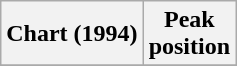<table class="wikitable sortable plainrowheaders">
<tr>
<th>Chart (1994)</th>
<th>Peak<br>position</th>
</tr>
<tr>
</tr>
</table>
